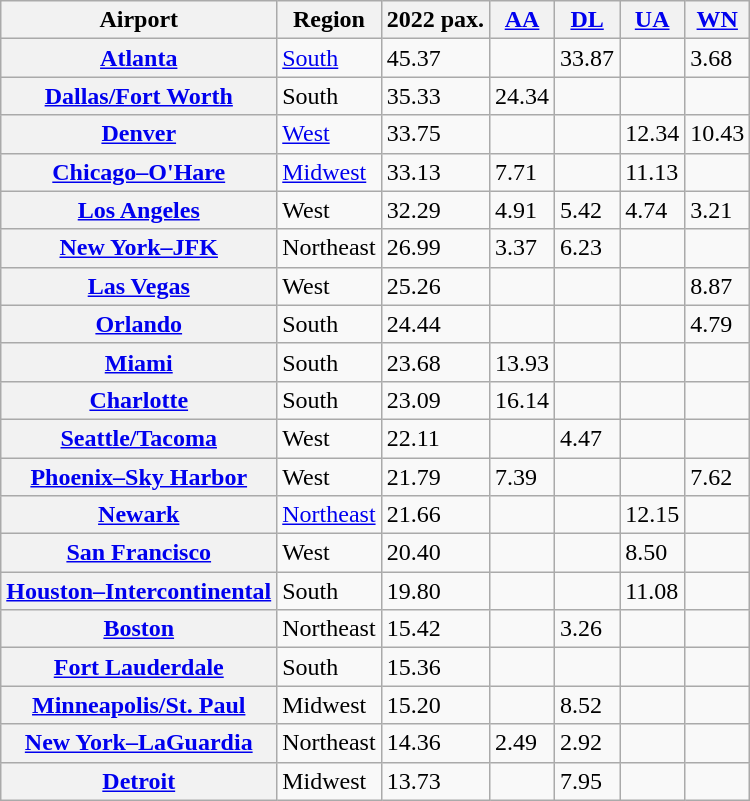<table class="wikitable sortable">
<tr>
<th>Airport</th>
<th>Region </th>
<th>2022 pax.</th>
<th><a href='#'>AA</a></th>
<th><a href='#'>DL</a></th>
<th><a href='#'>UA</a></th>
<th><a href='#'>WN</a></th>
</tr>
<tr>
<th><a href='#'>Atlanta</a></th>
<td><a href='#'>South</a></td>
<td>45.37</td>
<td></td>
<td>33.87</td>
<td></td>
<td>3.68</td>
</tr>
<tr>
<th><a href='#'>Dallas/Fort Worth</a></th>
<td>South</td>
<td>35.33</td>
<td>24.34</td>
<td></td>
<td></td>
<td></td>
</tr>
<tr>
<th><a href='#'>Denver</a></th>
<td><a href='#'>West</a></td>
<td>33.75</td>
<td></td>
<td></td>
<td>12.34</td>
<td>10.43</td>
</tr>
<tr>
<th><a href='#'>Chicago–O'Hare</a></th>
<td><a href='#'>Midwest</a></td>
<td>33.13</td>
<td>7.71</td>
<td></td>
<td>11.13</td>
<td></td>
</tr>
<tr>
<th><a href='#'>Los Angeles</a></th>
<td>West</td>
<td>32.29</td>
<td>4.91</td>
<td>5.42</td>
<td>4.74</td>
<td>3.21</td>
</tr>
<tr>
<th><a href='#'>New York–JFK</a></th>
<td>Northeast</td>
<td>26.99</td>
<td>3.37</td>
<td>6.23</td>
<td></td>
<td></td>
</tr>
<tr>
<th><a href='#'>Las Vegas</a></th>
<td>West</td>
<td>25.26</td>
<td></td>
<td></td>
<td></td>
<td>8.87</td>
</tr>
<tr>
<th><a href='#'>Orlando</a></th>
<td>South</td>
<td>24.44</td>
<td></td>
<td></td>
<td></td>
<td>4.79</td>
</tr>
<tr>
<th><a href='#'>Miami</a></th>
<td>South</td>
<td>23.68</td>
<td>13.93</td>
<td></td>
<td></td>
<td></td>
</tr>
<tr>
<th><a href='#'>Charlotte</a></th>
<td>South</td>
<td>23.09</td>
<td>16.14</td>
<td></td>
<td></td>
<td></td>
</tr>
<tr>
<th><a href='#'>Seattle/Tacoma</a></th>
<td>West</td>
<td>22.11</td>
<td></td>
<td>4.47</td>
<td></td>
<td></td>
</tr>
<tr>
<th><a href='#'>Phoenix–Sky Harbor</a></th>
<td>West</td>
<td>21.79</td>
<td>7.39</td>
<td></td>
<td></td>
<td>7.62</td>
</tr>
<tr>
<th><a href='#'>Newark</a></th>
<td><a href='#'>Northeast</a></td>
<td>21.66</td>
<td></td>
<td></td>
<td>12.15</td>
<td></td>
</tr>
<tr>
<th><a href='#'>San Francisco</a></th>
<td>West</td>
<td>20.40</td>
<td></td>
<td></td>
<td>8.50</td>
<td></td>
</tr>
<tr>
<th><a href='#'>Houston–Intercontinental</a></th>
<td>South</td>
<td>19.80</td>
<td></td>
<td></td>
<td>11.08</td>
<td></td>
</tr>
<tr>
<th><a href='#'>Boston</a></th>
<td>Northeast</td>
<td>15.42</td>
<td></td>
<td>3.26</td>
<td></td>
<td></td>
</tr>
<tr>
<th><a href='#'>Fort Lauderdale</a></th>
<td>South</td>
<td>15.36</td>
<td></td>
<td></td>
<td></td>
<td></td>
</tr>
<tr>
<th><a href='#'>Minneapolis/St. Paul</a></th>
<td>Midwest</td>
<td>15.20</td>
<td></td>
<td>8.52</td>
<td></td>
<td></td>
</tr>
<tr>
<th><a href='#'>New York–LaGuardia</a></th>
<td>Northeast</td>
<td>14.36</td>
<td>2.49</td>
<td>2.92</td>
<td></td>
<td></td>
</tr>
<tr>
<th><a href='#'>Detroit</a></th>
<td>Midwest</td>
<td>13.73</td>
<td></td>
<td>7.95</td>
<td></td>
<td></td>
</tr>
</table>
